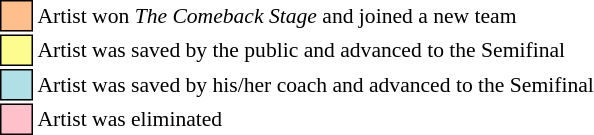<table class="toccolours"style="font-size: 90%; white-space: nowrap">
<tr>
<td style="background:#ffbf8c; border:1px solid black">     </td>
<td>Artist won <em>The Comeback Stage</em> and joined a new team</td>
</tr>
<tr>
<td style="background:#fdfc8f; border:1px solid black">     </td>
<td>Artist was saved by the public and advanced to the Semifinal</td>
</tr>
<tr>
<td style="background:#b0e0e6; border:1px solid black">     </td>
<td>Artist was saved by his/her coach and advanced to the Semifinal</td>
</tr>
<tr>
<td style="background:pink; border:1px solid black">     </td>
<td>Artist was eliminated</td>
</tr>
<tr>
</tr>
</table>
